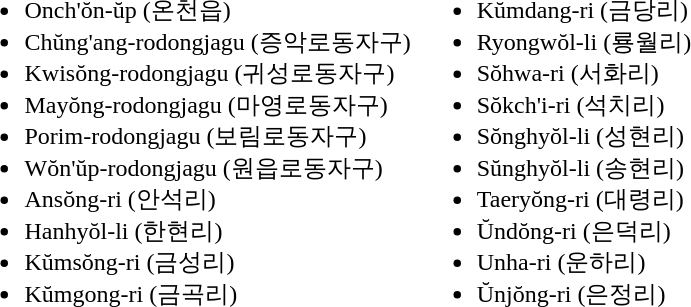<table>
<tr>
<td valign="top"><br><ul><li>Onch'ŏn-ŭp (온천읍)</li><li>Chŭng'ang-rodongjagu (증악로동자구)</li><li>Kwisŏng-rodongjagu (귀성로동자구)</li><li>Mayŏng-rodongjagu (마영로동자구)</li><li>Porim-rodongjagu (보림로동자구)</li><li>Wŏn'ŭp-rodongjagu (원읍로동자구)</li><li>Ansŏng-ri (안석리)</li><li>Hanhyŏl-li (한현리)</li><li>Kŭmsŏng-ri (금성리)</li><li>Kŭmgong-ri (금곡리)</li></ul></td>
<td valign="top"><br><ul><li>Kŭmdang-ri (금당리)</li><li>Ryongwŏl-li (룡월리)</li><li>Sŏhwa-ri (서화리)</li><li>Sŏkch'i-ri (석치리)</li><li>Sŏnghyŏl-li (성현리)</li><li>Sŭnghyŏl-li (송현리)</li><li>Taeryŏng-ri (대령리)</li><li>Ŭndŏng-ri (은덕리)</li><li>Unha-ri (운하리)</li><li>Ŭnjŏng-ri (은정리)</li></ul></td>
</tr>
</table>
